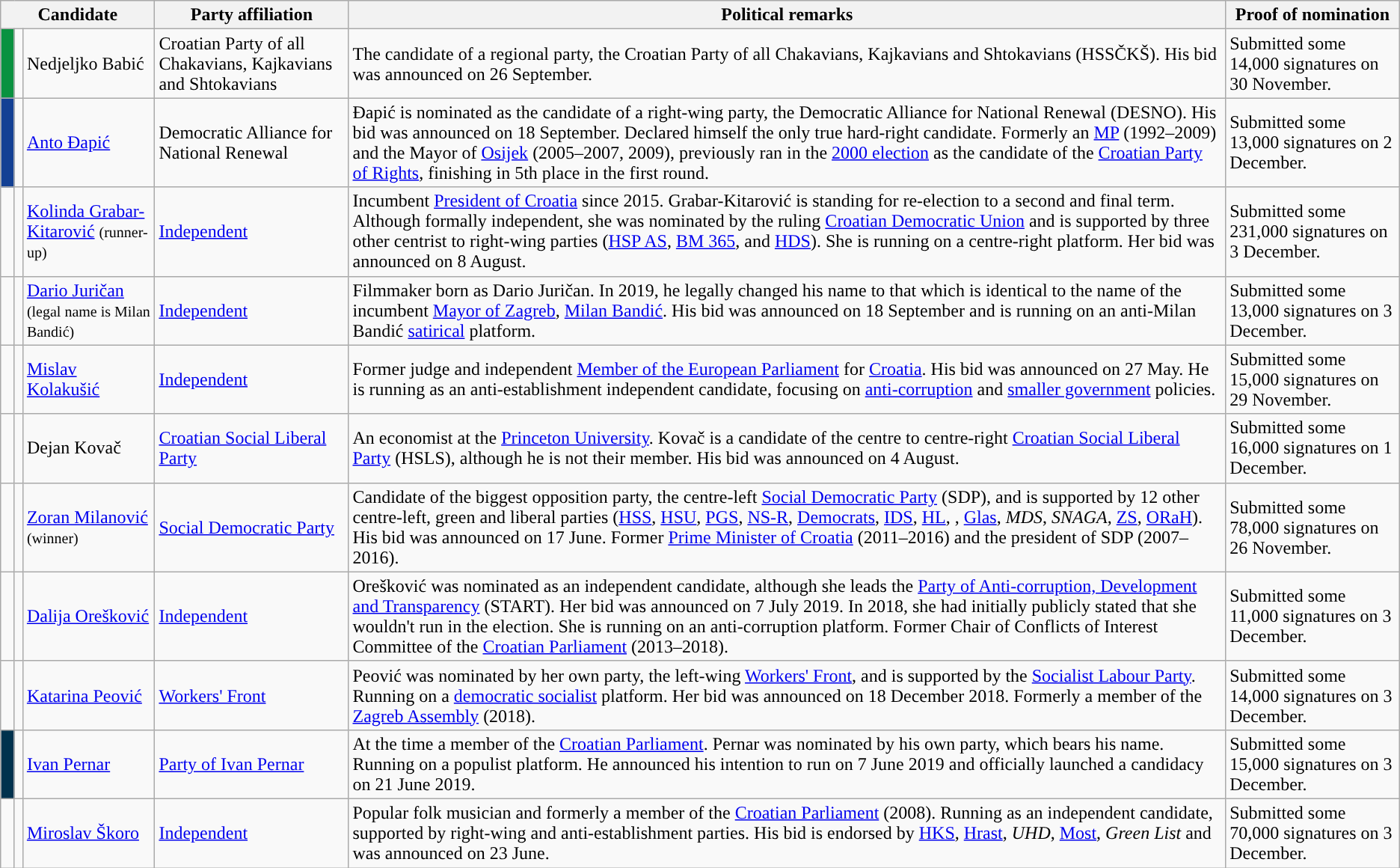<table class="wikitable">
<tr>
<th colspan=3>Candidate</th>
<th>Party affiliation</th>
<th>Political remarks</th>
<th>Proof of nomination</th>
</tr>
<tr>
<td width=5px style="background:#099240;"></td>
<td></td>
<td>Nedjeljko Babić</td>
<td>Croatian Party of all Chakavians, Kajkavians and Shtokavians</td>
<td>The candidate of a regional party, the Croatian Party of all Chakavians, Kajkavians and Shtokavians (HSSČKŠ). His bid was announced on 26 September.</td>
<td>Submitted some 14,000 signatures on 30 November.</td>
</tr>
<tr>
<td width=5px style="background:#134094;"></td>
<td></td>
<td><a href='#'>Anto Đapić</a></td>
<td>Democratic Alliance for National Renewal</td>
<td>Đapić is nominated as the candidate of a right-wing party, the Democratic Alliance for National Renewal (DESNO). His bid was announced on 18 September. Declared himself the only true hard-right candidate. Formerly an <a href='#'>MP</a> (1992–2009) and the Mayor of <a href='#'>Osijek</a> (2005–2007, 2009), previously ran in the <a href='#'>2000 election</a> as the candidate of the <a href='#'>Croatian Party of Rights</a>, finishing in 5th place in the first round.</td>
<td>Submitted some 13,000 signatures on 2 December.</td>
</tr>
<tr>
<td width=5px style="color:inherit;background:"></td>
<td></td>
<td><a href='#'>Kolinda Grabar-Kitarović</a> <small>(runner-up)</small></td>
<td><a href='#'>Independent</a></td>
<td>Incumbent <a href='#'>President of Croatia</a> since 2015. Grabar-Kitarović is standing for re-election to a second and final term. Although formally independent, she was nominated by the ruling <a href='#'>Croatian Democratic Union</a> and is supported by three other centrist to right-wing parties (<a href='#'>HSP AS</a>, <a href='#'>BM 365</a>, and <a href='#'>HDS</a>). She is running on a centre-right platform. Her bid was announced on 8 August.</td>
<td>Submitted some 231,000 signatures on 3 December.</td>
</tr>
<tr>
<td width=5px style="color:inherit;background:"></td>
<td></td>
<td><a href='#'>Dario Juričan</a><br><small>(legal name is Milan Bandić)</small></td>
<td><a href='#'>Independent</a></td>
<td>Filmmaker born as Dario Juričan. In 2019, he legally changed his name to that which is identical to the name of the incumbent <a href='#'>Mayor of Zagreb</a>, <a href='#'>Milan Bandić</a>. His bid was announced on 18 September and is running on an anti-Milan Bandić <a href='#'>satirical</a> platform.</td>
<td>Submitted some 13,000 signatures on 3 December.</td>
</tr>
<tr>
<td width=5px style="color:inherit;background:"></td>
<td></td>
<td><a href='#'>Mislav Kolakušić</a></td>
<td><a href='#'>Independent</a></td>
<td>Former judge and independent <a href='#'>Member of the European Parliament</a> for <a href='#'>Croatia</a>. His bid was announced on 27 May. He is running as an anti-establishment independent candidate, focusing on <a href='#'>anti-corruption</a> and <a href='#'>smaller government</a> policies.</td>
<td>Submitted some 15,000 signatures on 29 November.</td>
</tr>
<tr>
<td width=5px style="color:inherit;background:"></td>
<td></td>
<td>Dejan Kovač</td>
<td><a href='#'>Croatian Social Liberal Party</a></td>
<td>An economist at the <a href='#'>Princeton University</a>. Kovač is a candidate of the centre to centre-right <a href='#'>Croatian Social Liberal Party</a> (HSLS), although he is not their member. His bid was announced on 4 August.</td>
<td>Submitted some 16,000 signatures on 1 December.</td>
</tr>
<tr>
<td width=5px style="color:inherit;background:"></td>
<td></td>
<td><a href='#'>Zoran Milanović</a> <small>(winner)</small></td>
<td><a href='#'>Social Democratic Party</a></td>
<td>Candidate of the biggest opposition party, the centre-left <a href='#'>Social Democratic Party</a> (SDP), and is supported by 12 other centre-left, green and liberal parties (<a href='#'>HSS</a>, <a href='#'>HSU</a>, <a href='#'>PGS</a>, <a href='#'>NS-R</a>, <a href='#'>Democrats</a>, <a href='#'>IDS</a>, <a href='#'>HL</a>, , <a href='#'>Glas</a>, <em>MDS</em>, <em>SNAGA</em>, <a href='#'>ZS</a>, <a href='#'>ORaH</a>). His bid was announced on 17 June. Former <a href='#'>Prime Minister of Croatia</a> (2011–2016) and the president of SDP (2007–2016).</td>
<td>Submitted some 78,000 signatures on 26 November.</td>
</tr>
<tr>
<td width=5px style="color:inherit;background:"></td>
<td></td>
<td><a href='#'>Dalija Orešković</a></td>
<td><a href='#'>Independent</a></td>
<td>Orešković was nominated as an independent candidate, although she leads the <a href='#'>Party of Anti-corruption, Development and Transparency</a> (START). Her bid was announced on 7 July 2019. In 2018, she had initially publicly stated that she wouldn't run in the election. She is running on an anti-corruption platform. Former Chair of Conflicts of Interest Committee of the <a href='#'>Croatian Parliament</a> (2013–2018).</td>
<td>Submitted some 11,000 signatures on 3 December.</td>
</tr>
<tr>
<td width=5px style="color:inherit;background:"></td>
<td></td>
<td><a href='#'>Katarina Peović</a></td>
<td><a href='#'>Workers' Front</a></td>
<td>Peović was nominated by her own party, the left-wing <a href='#'>Workers' Front</a>, and is supported by the <a href='#'>Socialist Labour Party</a>. Running on a <a href='#'>democratic socialist</a> platform. Her bid was announced on 18 December 2018. Formerly a member of the <a href='#'>Zagreb Assembly</a> (2018).</td>
<td>Submitted some 14,000 signatures on 3 December.</td>
</tr>
<tr>
<td width=5px style="background:#00324e;"></td>
<td></td>
<td><a href='#'>Ivan Pernar</a></td>
<td><a href='#'>Party of Ivan Pernar</a></td>
<td>At the time a member of the <a href='#'>Croatian Parliament</a>. Pernar was nominated by his own party, which bears his name. Running on a populist platform. He announced his intention to run on 7 June 2019 and officially launched a candidacy on 21 June 2019.</td>
<td>Submitted some 15,000 signatures on 3 December.</td>
</tr>
<tr>
<td width=5px style="color:inherit;background:"></td>
<td></td>
<td><a href='#'>Miroslav Škoro</a></td>
<td><a href='#'>Independent</a></td>
<td>Popular folk musician and formerly a member of the <a href='#'>Croatian Parliament</a> (2008). Running as an independent candidate, supported by right-wing and anti-establishment parties. His bid is endorsed by <a href='#'>HKS</a>, <a href='#'>Hrast</a>, <em>UHD</em>, <a href='#'>Most</a>, <em>Green List</em> and was announced on 23 June.</td>
<td>Submitted some 70,000 signatures on 3 December.</td>
</tr>
</table>
